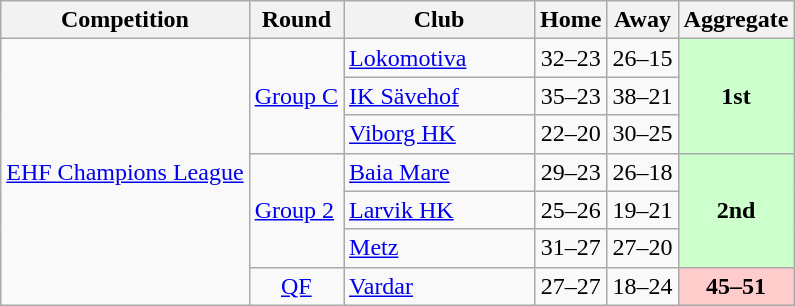<table class="wikitable">
<tr>
<th>Competition</th>
<th>Round</th>
<th width="120">Club</th>
<th>Home</th>
<th>Away</th>
<th>Aggregate</th>
</tr>
<tr>
<td rowspan="7"><a href='#'>EHF Champions League</a></td>
<td rowspan="3"><a href='#'>Group C</a></td>
<td> <a href='#'>Lokomotiva</a></td>
<td style="text-align:center;">32–23</td>
<td style="text-align:center;">26–15</td>
<td rowspan="3" style="text-align:center;" bgcolor="#ccffcc"><strong>1st</strong></td>
</tr>
<tr>
<td> <a href='#'>IK Sävehof</a></td>
<td style="text-align:center;">35–23</td>
<td style="text-align:center;">38–21</td>
</tr>
<tr>
<td> <a href='#'>Viborg HK</a></td>
<td style="text-align:center;">22–20</td>
<td style="text-align:center;">30–25</td>
</tr>
<tr>
<td rowspan="3"><a href='#'>Group 2</a></td>
<td> <a href='#'>Baia Mare</a></td>
<td style="text-align:center;">29–23</td>
<td style="text-align:center;">26–18</td>
<td rowspan="3" style="text-align:center;" bgcolor="#ccffcc"><strong>2nd</strong></td>
</tr>
<tr>
<td> <a href='#'>Larvik HK</a></td>
<td style="text-align:center;">25–26</td>
<td style="text-align:center;">19–21</td>
</tr>
<tr>
<td> <a href='#'>Metz</a></td>
<td style="text-align:center;">31–27</td>
<td style="text-align:center;">27–20</td>
</tr>
<tr>
<td style="text-align:center;"><a href='#'>QF</a></td>
<td> <a href='#'>Vardar</a></td>
<td style="text-align:center;">27–27</td>
<td style="text-align:center;">18–24</td>
<td style="text-align:center;" bgcolor="#ffcccc"><strong>45–51</strong></td>
</tr>
</table>
